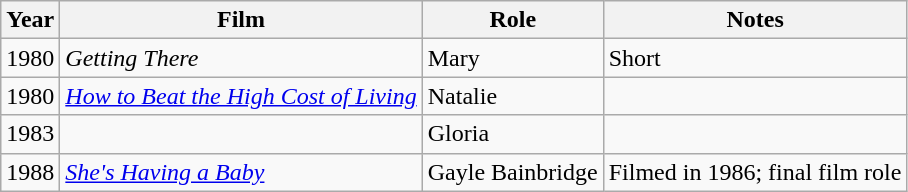<table class="wikitable sortable">
<tr>
<th>Year</th>
<th>Film</th>
<th>Role</th>
<th class="unsortable">Notes</th>
</tr>
<tr>
<td>1980</td>
<td><em>Getting There</em></td>
<td>Mary</td>
<td>Short</td>
</tr>
<tr>
<td>1980</td>
<td><em><a href='#'>How to Beat the High Cost of Living</a></em></td>
<td>Natalie</td>
<td></td>
</tr>
<tr>
<td>1983</td>
<td><em></em></td>
<td>Gloria</td>
<td></td>
</tr>
<tr>
<td>1988</td>
<td><em><a href='#'>She's Having a Baby</a></em></td>
<td>Gayle Bainbridge</td>
<td>Filmed in 1986; final film role</td>
</tr>
</table>
